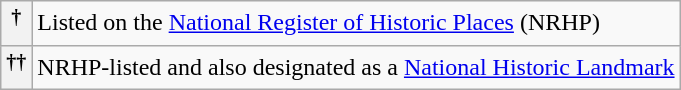<table class="wikitable">
<tr>
<th><sup>†</sup></th>
<td>Listed on the <a href='#'>National Register of Historic Places</a> (NRHP)</td>
</tr>
<tr>
<th><sup>††</sup></th>
<td>NRHP-listed and also designated as a <a href='#'>National Historic Landmark</a></td>
</tr>
</table>
